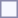<table style="border:1px solid #8888aa; background-color:#f7f8ff; padding:5px; font-size:95%; margin: 0px 12px 12px 0px;">
</table>
